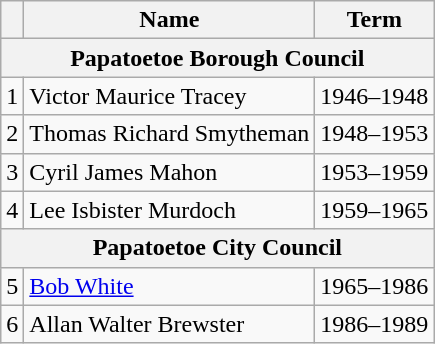<table class="wikitable">
<tr>
<th></th>
<th>Name</th>
<th>Term</th>
</tr>
<tr>
<th colspan=3>Papatoetoe Borough Council</th>
</tr>
<tr>
<td>1</td>
<td>Victor Maurice Tracey</td>
<td>1946–1948</td>
</tr>
<tr>
<td>2</td>
<td>Thomas Richard Smytheman</td>
<td>1948–1953</td>
</tr>
<tr>
<td>3</td>
<td>Cyril James Mahon</td>
<td>1953–1959</td>
</tr>
<tr>
<td>4</td>
<td>Lee Isbister Murdoch</td>
<td>1959–1965</td>
</tr>
<tr>
<th colspan=3>Papatoetoe City Council</th>
</tr>
<tr>
<td>5</td>
<td><a href='#'>Bob White</a></td>
<td>1965–1986</td>
</tr>
<tr>
<td>6</td>
<td>Allan Walter Brewster</td>
<td>1986–1989</td>
</tr>
</table>
